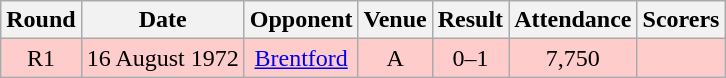<table class="wikitable" style="font-size:100%; text-align:center">
<tr>
<th>Round</th>
<th>Date</th>
<th>Opponent</th>
<th>Venue</th>
<th>Result</th>
<th>Attendance</th>
<th>Scorers</th>
</tr>
<tr style="background-color: #FFCCCC;">
<td>R1</td>
<td>16 August 1972</td>
<td><a href='#'>Brentford</a></td>
<td>A</td>
<td>0–1</td>
<td>7,750</td>
<td></td>
</tr>
</table>
